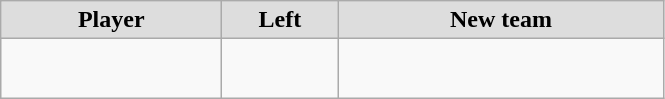<table class="wikitable" style="text-align: center">
<tr align="center"  bgcolor="#dddddd">
<td style="width:140px"><strong>Player</strong></td>
<td style="width:70px"><strong>Left</strong></td>
<td style="width:210px"><strong>New team</strong></td>
</tr>
<tr style="height:40px">
<td></td>
<td style="font-size: 80%"></td>
<td></td>
</tr>
</table>
